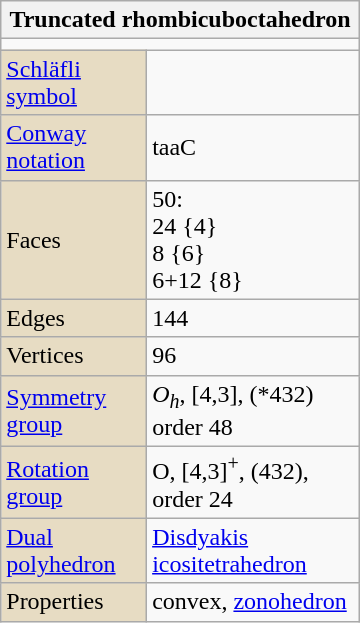<table class="wikitable" bgcolor="#ffffff" cellpadding="5" align="right" style="margin-left:10px" width="240">
<tr>
<th bgcolor=#e7dcc3 colspan=2>Truncated rhombicuboctahedron</th>
</tr>
<tr>
<td colspan=2></td>
</tr>
<tr>
<td bgcolor=#e7dcc3><a href='#'>Schläfli symbol</a></td>
<td></td>
</tr>
<tr>
<td bgcolor=#e7dcc3><a href='#'>Conway notation</a></td>
<td>taaC</td>
</tr>
<tr>
<td bgcolor=#e7dcc3>Faces</td>
<td>50:<br>24 {4}<br>8 {6}<br>6+12 {8}</td>
</tr>
<tr>
<td bgcolor=#e7dcc3>Edges</td>
<td>144</td>
</tr>
<tr>
<td bgcolor=#e7dcc3>Vertices</td>
<td>96</td>
</tr>
<tr>
<td bgcolor=#e7dcc3><a href='#'>Symmetry group</a></td>
<td><em>O</em><sub><em>h</em></sub>, [4,3], (*432) order 48</td>
</tr>
<tr>
<td bgcolor=#e7dcc3><a href='#'>Rotation group</a></td>
<td>O, [4,3]<sup>+</sup>, (432), order 24</td>
</tr>
<tr>
<td bgcolor=#e7dcc3><a href='#'>Dual polyhedron</a></td>
<td><a href='#'>Disdyakis icositetrahedron</a><br></td>
</tr>
<tr>
<td bgcolor=#e7dcc3>Properties</td>
<td>convex, <a href='#'>zonohedron</a></td>
</tr>
</table>
